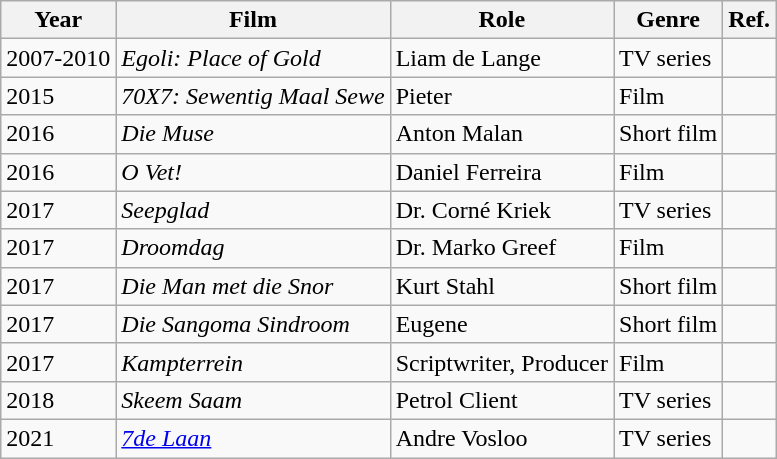<table class="wikitable">
<tr>
<th>Year</th>
<th>Film</th>
<th>Role</th>
<th>Genre</th>
<th>Ref.</th>
</tr>
<tr>
<td>2007-2010</td>
<td><em>Egoli: Place of Gold</em></td>
<td>Liam de Lange</td>
<td>TV series</td>
<td></td>
</tr>
<tr>
<td>2015</td>
<td><em>70X7: Sewentig Maal Sewe</em></td>
<td>Pieter</td>
<td>Film</td>
<td></td>
</tr>
<tr>
<td>2016</td>
<td><em>Die Muse</em></td>
<td>Anton Malan</td>
<td>Short film</td>
<td></td>
</tr>
<tr>
<td>2016</td>
<td><em>O Vet!</em></td>
<td>Daniel Ferreira</td>
<td>Film</td>
<td></td>
</tr>
<tr>
<td>2017</td>
<td><em>Seepglad</em></td>
<td>Dr. Corné Kriek</td>
<td>TV series</td>
<td></td>
</tr>
<tr>
<td>2017</td>
<td><em>Droomdag</em></td>
<td>Dr. Marko Greef</td>
<td>Film</td>
<td></td>
</tr>
<tr>
<td>2017</td>
<td><em>Die Man met die Snor</em></td>
<td>Kurt Stahl</td>
<td>Short film</td>
<td></td>
</tr>
<tr>
<td>2017</td>
<td><em>Die Sangoma Sindroom</em></td>
<td>Eugene</td>
<td>Short film</td>
<td></td>
</tr>
<tr>
<td>2017</td>
<td><em>Kampterrein</em></td>
<td>Scriptwriter, Producer</td>
<td>Film</td>
<td></td>
</tr>
<tr>
<td>2018</td>
<td><em>Skeem Saam</em></td>
<td>Petrol Client</td>
<td>TV series</td>
<td></td>
</tr>
<tr>
<td>2021</td>
<td><em><a href='#'>7de Laan</a></em></td>
<td>Andre Vosloo</td>
<td>TV series</td>
<td></td>
</tr>
</table>
